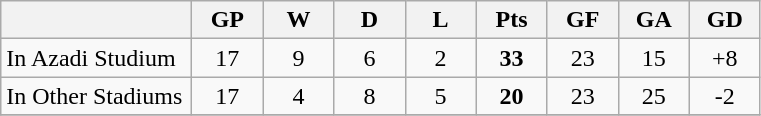<table class="wikitable" style="text-align: center;">
<tr>
<th width=120></th>
<th width=40>GP</th>
<th width=40>W</th>
<th width=40>D</th>
<th width=40>L</th>
<th width=40>Pts</th>
<th width=40>GF</th>
<th width=40>GA</th>
<th width=40>GD</th>
</tr>
<tr>
<td style="text-align:left">In Azadi Studium</td>
<td>17</td>
<td>9</td>
<td>6</td>
<td>2</td>
<td><strong>33</strong></td>
<td>23</td>
<td>15</td>
<td>+8</td>
</tr>
<tr>
<td style="text-align:left">In Other Stadiums</td>
<td>17</td>
<td>4</td>
<td>8</td>
<td>5</td>
<td><strong>20</strong></td>
<td>23</td>
<td>25</td>
<td>-2</td>
</tr>
<tr>
</tr>
</table>
